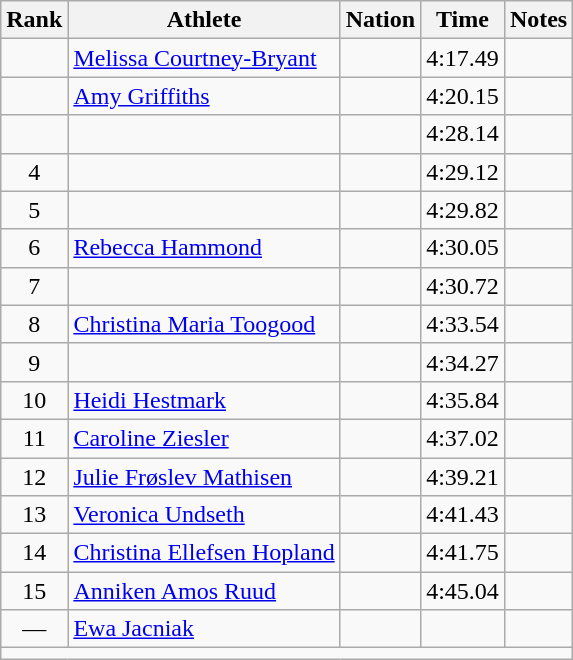<table class="wikitable sortable" style="text-align:center;">
<tr>
<th scope="col" style="width: 10px;">Rank</th>
<th scope="col">Athlete</th>
<th scope="col">Nation</th>
<th scope="col">Time</th>
<th scope="col">Notes</th>
</tr>
<tr>
<td></td>
<td align=left><a href='#'>Melissa Courtney-Bryant</a></td>
<td align=left></td>
<td>4:17.49</td>
<td></td>
</tr>
<tr>
<td></td>
<td align=left><a href='#'>Amy Griffiths</a></td>
<td align=left></td>
<td>4:20.15</td>
<td></td>
</tr>
<tr>
<td></td>
<td align=left></td>
<td align=left></td>
<td>4:28.14</td>
<td></td>
</tr>
<tr>
<td>4</td>
<td align=left></td>
<td align=left></td>
<td>4:29.12</td>
<td></td>
</tr>
<tr>
<td>5</td>
<td align=left></td>
<td align=left></td>
<td>4:29.82</td>
<td></td>
</tr>
<tr>
<td>6</td>
<td align=left><a href='#'>Rebecca Hammond</a></td>
<td align=left></td>
<td>4:30.05</td>
<td></td>
</tr>
<tr>
<td>7</td>
<td align=left></td>
<td align=left></td>
<td>4:30.72</td>
<td></td>
</tr>
<tr>
<td>8</td>
<td align=left><a href='#'>Christina Maria Toogood</a></td>
<td align=left></td>
<td>4:33.54</td>
<td></td>
</tr>
<tr>
<td>9</td>
<td align=left></td>
<td align=left></td>
<td>4:34.27</td>
<td></td>
</tr>
<tr>
<td>10</td>
<td align=left><a href='#'>Heidi Hestmark</a></td>
<td align=left></td>
<td>4:35.84</td>
<td></td>
</tr>
<tr>
<td>11</td>
<td align=left><a href='#'>Caroline Ziesler</a></td>
<td align=left></td>
<td>4:37.02</td>
<td></td>
</tr>
<tr>
<td>12</td>
<td align=left><a href='#'>Julie Frøslev Mathisen</a></td>
<td align=left></td>
<td>4:39.21</td>
<td></td>
</tr>
<tr>
<td>13</td>
<td align=left><a href='#'>Veronica Undseth</a></td>
<td align=left></td>
<td>4:41.43</td>
<td></td>
</tr>
<tr>
<td>14</td>
<td align=left><a href='#'>Christina Ellefsen Hopland</a></td>
<td align=left></td>
<td>4:41.75</td>
<td></td>
</tr>
<tr>
<td>15</td>
<td align="left"><a href='#'>Anniken Amos Ruud</a></td>
<td align="left"></td>
<td>4:45.04</td>
<td></td>
</tr>
<tr>
<td>—</td>
<td align="left"><a href='#'>Ewa Jacniak</a></td>
<td align="left"></td>
<td></td>
<td></td>
</tr>
<tr class="sortbottom">
<td colspan="5"></td>
</tr>
</table>
